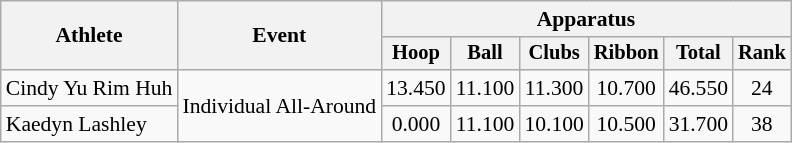<table class=wikitable style="font-size:90%">
<tr>
<th rowspan=2>Athlete</th>
<th rowspan=2>Event</th>
<th colspan=6>Apparatus</th>
</tr>
<tr style="font-size:95%">
<th>Hoop</th>
<th>Ball</th>
<th>Clubs</th>
<th>Ribbon</th>
<th>Total</th>
<th>Rank</th>
</tr>
<tr align=center>
<td align=left>Cindy Yu Rim Huh</td>
<td align=left rowspan=2>Individual All-Around</td>
<td>13.450</td>
<td>11.100</td>
<td>11.300</td>
<td>10.700</td>
<td>46.550</td>
<td>24</td>
</tr>
<tr align=center>
<td align=left>Kaedyn Lashley</td>
<td>0.000</td>
<td>11.100</td>
<td>10.100</td>
<td>10.500</td>
<td>31.700</td>
<td>38</td>
</tr>
</table>
